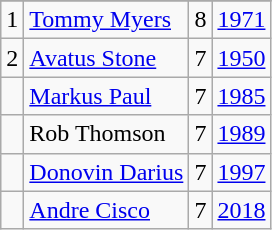<table class="wikitable">
<tr>
</tr>
<tr>
<td>1</td>
<td><a href='#'>Tommy Myers</a></td>
<td>8</td>
<td><a href='#'>1971</a></td>
</tr>
<tr>
<td>2</td>
<td><a href='#'>Avatus Stone</a></td>
<td>7</td>
<td><a href='#'>1950</a></td>
</tr>
<tr>
<td></td>
<td><a href='#'>Markus Paul</a></td>
<td>7</td>
<td><a href='#'>1985</a></td>
</tr>
<tr>
<td></td>
<td>Rob Thomson</td>
<td>7</td>
<td><a href='#'>1989</a></td>
</tr>
<tr>
<td></td>
<td><a href='#'>Donovin Darius</a></td>
<td>7</td>
<td><a href='#'>1997</a></td>
</tr>
<tr>
<td></td>
<td><a href='#'>Andre Cisco</a></td>
<td>7</td>
<td><a href='#'>2018</a></td>
</tr>
</table>
